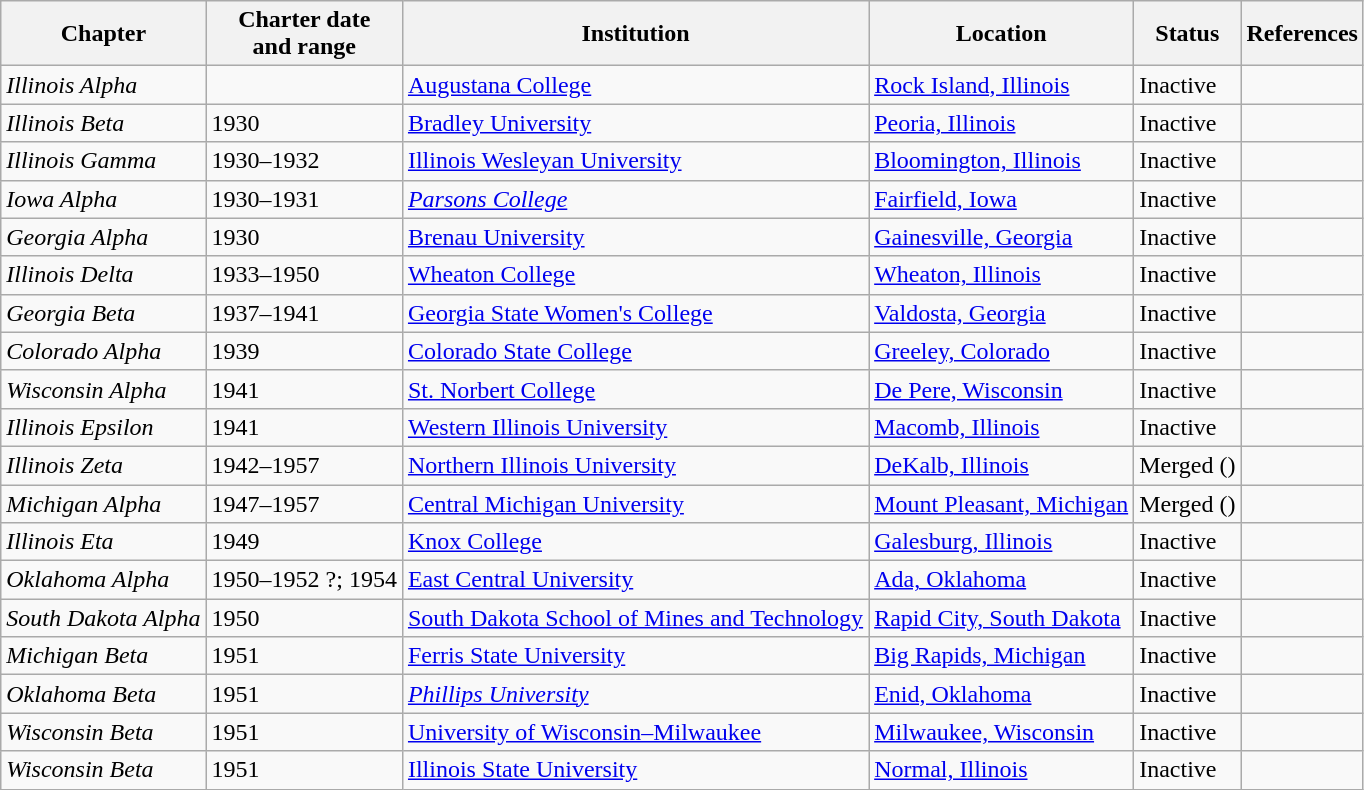<table class="wikitable sortable">
<tr>
<th>Chapter</th>
<th>Charter date<br>and range</th>
<th>Institution</th>
<th>Location</th>
<th>Status</th>
<th>References</th>
</tr>
<tr>
<td><em>Illinois Alpha</em></td>
<td></td>
<td><a href='#'>Augustana College</a></td>
<td><a href='#'>Rock Island, Illinois</a></td>
<td>Inactive</td>
<td></td>
</tr>
<tr>
<td><em>Illinois Beta</em></td>
<td>1930</td>
<td><a href='#'>Bradley University</a></td>
<td><a href='#'>Peoria, Illinois</a></td>
<td>Inactive</td>
<td></td>
</tr>
<tr>
<td><em>Illinois Gamma</em></td>
<td>1930–1932</td>
<td><a href='#'>Illinois Wesleyan University</a></td>
<td><a href='#'>Bloomington, Illinois</a></td>
<td>Inactive</td>
<td></td>
</tr>
<tr>
<td><em>Iowa Alpha</em></td>
<td>1930–1931</td>
<td><em><a href='#'>Parsons College</a></em></td>
<td><a href='#'>Fairfield, Iowa</a></td>
<td>Inactive</td>
<td></td>
</tr>
<tr>
<td><em>Georgia Alpha</em></td>
<td>1930</td>
<td><a href='#'>Brenau University</a></td>
<td><a href='#'>Gainesville, Georgia</a></td>
<td>Inactive</td>
<td></td>
</tr>
<tr>
<td><em>Illinois Delta</em></td>
<td>1933–1950</td>
<td><a href='#'>Wheaton College</a></td>
<td><a href='#'>Wheaton, Illinois</a></td>
<td>Inactive</td>
<td></td>
</tr>
<tr>
<td><em>Georgia Beta</em></td>
<td>1937–1941</td>
<td><a href='#'>Georgia State Women's College</a></td>
<td><a href='#'>Valdosta, Georgia</a></td>
<td>Inactive</td>
<td></td>
</tr>
<tr>
<td><em>Colorado Alpha</em></td>
<td>1939</td>
<td><a href='#'>Colorado State College</a></td>
<td><a href='#'>Greeley, Colorado</a></td>
<td>Inactive</td>
<td></td>
</tr>
<tr>
<td><em>Wisconsin Alpha</em></td>
<td>1941</td>
<td><a href='#'>St. Norbert College</a></td>
<td><a href='#'>De Pere, Wisconsin</a></td>
<td>Inactive</td>
<td></td>
</tr>
<tr>
<td><em>Illinois Epsilon</em></td>
<td>1941</td>
<td><a href='#'>Western Illinois University</a></td>
<td><a href='#'>Macomb, Illinois</a></td>
<td>Inactive</td>
<td></td>
</tr>
<tr>
<td><em>Illinois Zeta</em></td>
<td>1942–1957</td>
<td><a href='#'>Northern Illinois University</a></td>
<td><a href='#'>DeKalb, Illinois</a></td>
<td>Merged (<strong></strong>)</td>
<td></td>
</tr>
<tr>
<td><em>Michigan Alpha</em></td>
<td>1947–1957</td>
<td><a href='#'>Central Michigan University</a></td>
<td><a href='#'>Mount Pleasant, Michigan</a></td>
<td>Merged (<strong></strong>)</td>
<td></td>
</tr>
<tr>
<td><em>Illinois Eta</em></td>
<td>1949</td>
<td><a href='#'>Knox College</a></td>
<td><a href='#'>Galesburg, Illinois</a></td>
<td>Inactive</td>
<td></td>
</tr>
<tr>
<td><em>Oklahoma Alpha</em></td>
<td>1950–1952 ?; 1954</td>
<td><a href='#'>East Central University</a></td>
<td><a href='#'>Ada, Oklahoma</a></td>
<td>Inactive</td>
<td></td>
</tr>
<tr>
<td><em>South Dakota Alpha</em></td>
<td>1950</td>
<td><a href='#'>South Dakota School of Mines and Technology</a></td>
<td><a href='#'>Rapid City, South Dakota</a></td>
<td>Inactive</td>
<td></td>
</tr>
<tr>
<td><em>Michigan Beta</em></td>
<td>1951</td>
<td><a href='#'>Ferris State University</a></td>
<td><a href='#'>Big Rapids, Michigan</a></td>
<td>Inactive</td>
<td></td>
</tr>
<tr>
<td><em>Oklahoma Beta</em></td>
<td>1951</td>
<td><em><a href='#'>Phillips University</a></em></td>
<td><a href='#'>Enid, Oklahoma</a></td>
<td>Inactive</td>
<td></td>
</tr>
<tr>
<td><em>Wisconsin Beta</em></td>
<td>1951</td>
<td><a href='#'>University of Wisconsin–Milwaukee</a></td>
<td><a href='#'>Milwaukee, Wisconsin</a></td>
<td>Inactive</td>
<td></td>
</tr>
<tr>
<td><em>Wisconsin Beta</em></td>
<td>1951</td>
<td><a href='#'>Illinois State University</a></td>
<td><a href='#'>Normal, Illinois</a></td>
<td>Inactive</td>
<td></td>
</tr>
</table>
